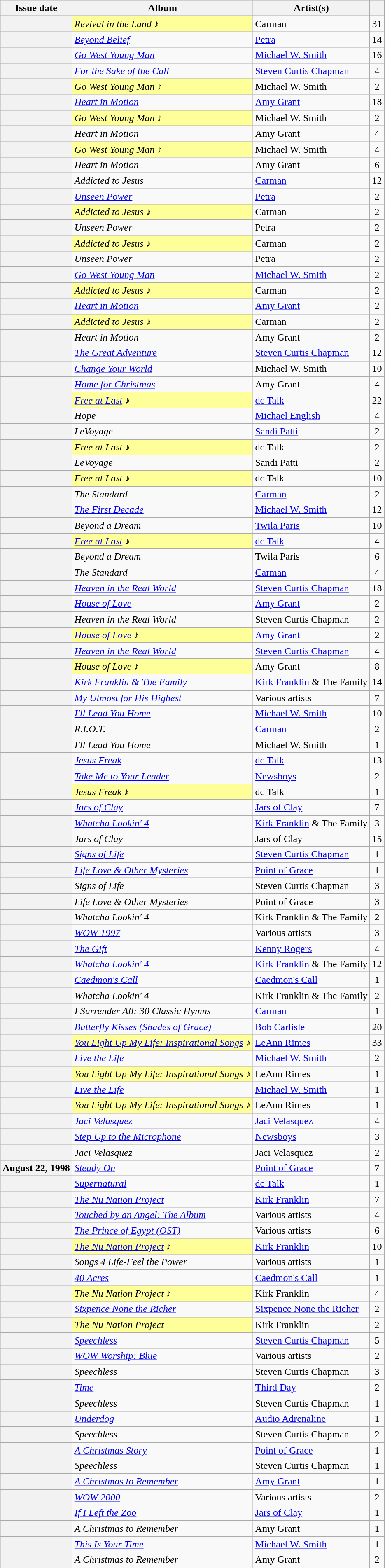<table class="wikitable sortable plainrowheaders">
<tr>
<th scope=col>Issue date</th>
<th scope=col>Album</th>
<th scope=col>Artist(s)</th>
<th scope=col></th>
</tr>
<tr>
<th scope="row"></th>
<td style="background-color:#FFFF99"><em>Revival in the Land</em> ♪</td>
<td>Carman</td>
<td style="text-align: center;">31</td>
</tr>
<tr>
<th scope="row"></th>
<td><em><a href='#'>Beyond Belief</a></em></td>
<td><a href='#'>Petra</a></td>
<td style="text-align: center;">14</td>
</tr>
<tr>
<th scope="row"></th>
<td><em><a href='#'>Go West Young Man</a></em></td>
<td><a href='#'>Michael W. Smith</a></td>
<td style="text-align: center;">16</td>
</tr>
<tr>
<th scope="row"></th>
<td><em><a href='#'>For the Sake of the Call</a></em></td>
<td><a href='#'>Steven Curtis Chapman</a></td>
<td style="text-align: center;">4</td>
</tr>
<tr>
<th scope="row"></th>
<td style="background-color:#FFFF99"><em>Go West Young Man</em> ♪</td>
<td>Michael W. Smith</td>
<td style="text-align: center;">2</td>
</tr>
<tr>
<th scope="row"></th>
<td><em><a href='#'>Heart in Motion</a></em></td>
<td><a href='#'>Amy Grant</a></td>
<td style="text-align: center;">18</td>
</tr>
<tr>
<th scope="row"></th>
<td style="background-color:#FFFF99"><em>Go West Young Man</em> ♪</td>
<td>Michael W. Smith</td>
<td style="text-align: center;">2</td>
</tr>
<tr>
<th scope="row"></th>
<td><em>Heart in Motion</em></td>
<td>Amy Grant</td>
<td style="text-align: center;">4</td>
</tr>
<tr>
<th scope="row"></th>
<td style="background-color:#FFFF99"><em>Go West Young Man</em> ♪</td>
<td>Michael W. Smith</td>
<td style="text-align: center;">4</td>
</tr>
<tr>
<th scope="row"></th>
<td><em>Heart in Motion</em></td>
<td>Amy Grant</td>
<td style="text-align: center;">6</td>
</tr>
<tr>
<th scope="row"></th>
<td><em>Addicted to Jesus</em></td>
<td><a href='#'>Carman</a></td>
<td style="text-align: center;">12</td>
</tr>
<tr>
<th scope="row"></th>
<td><em><a href='#'>Unseen Power</a></em></td>
<td><a href='#'>Petra</a></td>
<td style="text-align: center;">2</td>
</tr>
<tr>
<th scope="row"></th>
<td style="background-color:#FFFF99"><em>Addicted to Jesus</em> ♪</td>
<td>Carman</td>
<td style="text-align: center;">2</td>
</tr>
<tr>
<th scope="row"></th>
<td><em>Unseen Power</em></td>
<td>Petra</td>
<td style="text-align: center;">2</td>
</tr>
<tr>
<th scope="row"></th>
<td style="background-color:#FFFF99"><em>Addicted to Jesus</em> ♪</td>
<td>Carman</td>
<td style="text-align: center;">2</td>
</tr>
<tr>
<th scope="row"></th>
<td><em>Unseen Power</em></td>
<td>Petra</td>
<td style="text-align: center;">2</td>
</tr>
<tr>
<th scope="row"></th>
<td><em><a href='#'>Go West Young Man</a></em></td>
<td><a href='#'>Michael W. Smith</a></td>
<td style="text-align: center;">2</td>
</tr>
<tr>
<th scope="row"></th>
<td style="background-color:#FFFF99"><em>Addicted to Jesus</em> ♪</td>
<td>Carman</td>
<td style="text-align: center;">2</td>
</tr>
<tr>
<th scope="row"></th>
<td><em><a href='#'>Heart in Motion</a></em></td>
<td><a href='#'>Amy Grant</a></td>
<td style="text-align: center;">2</td>
</tr>
<tr>
<th scope="row"></th>
<td style="background-color:#FFFF99"><em>Addicted to Jesus</em> ♪</td>
<td>Carman</td>
<td style="text-align: center;">2</td>
</tr>
<tr>
<th scope="row"></th>
<td><em>Heart in Motion</em></td>
<td>Amy Grant</td>
<td style="text-align: center;">2</td>
</tr>
<tr>
<th scope="row"></th>
<td><em><a href='#'>The Great Adventure</a></em></td>
<td><a href='#'>Steven Curtis Chapman</a></td>
<td style="text-align: center;">12</td>
</tr>
<tr>
<th scope="row"></th>
<td><em><a href='#'>Change Your World</a></em></td>
<td>Michael W. Smith</td>
<td style="text-align: center;">10</td>
</tr>
<tr>
<th scope="row"></th>
<td><em><a href='#'>Home for Christmas</a></em></td>
<td>Amy Grant</td>
<td style="text-align: center;">4</td>
</tr>
<tr>
<th scope="row"></th>
<td style="background-color:#FFFF99"><em><a href='#'>Free at Last</a></em> ♪</td>
<td><a href='#'>dc Talk</a></td>
<td style="text-align: center;">22</td>
</tr>
<tr>
<th scope="row"></th>
<td><em>Hope</em></td>
<td><a href='#'>Michael English</a></td>
<td style="text-align: center;">4</td>
</tr>
<tr>
<th scope="row"></th>
<td><em>LeVoyage</em></td>
<td><a href='#'>Sandi Patti</a></td>
<td style="text-align: center;">2</td>
</tr>
<tr>
<th scope="row"></th>
<td style="background-color:#FFFF99"><em>Free at Last</em> ♪</td>
<td>dc Talk</td>
<td style="text-align: center;">2</td>
</tr>
<tr>
<th scope="row"></th>
<td><em>LeVoyage</em></td>
<td>Sandi Patti</td>
<td style="text-align: center;">2</td>
</tr>
<tr>
<th scope="row"></th>
<td style="background-color:#FFFF99"><em>Free at Last</em> ♪</td>
<td>dc Talk</td>
<td style="text-align: center;">10</td>
</tr>
<tr>
<th scope="row"></th>
<td><em>The Standard</em></td>
<td><a href='#'>Carman</a></td>
<td style="text-align: center;">2</td>
</tr>
<tr>
<th scope="row"></th>
<td><em><a href='#'>The First Decade</a></em></td>
<td><a href='#'>Michael W. Smith</a></td>
<td style="text-align: center;">12</td>
</tr>
<tr>
<th scope="row"></th>
<td><em>Beyond a Dream</em></td>
<td><a href='#'>Twila Paris</a></td>
<td style="text-align: center;">10</td>
</tr>
<tr>
<th scope="row"></th>
<td style="background-color:#FFFF99"><em><a href='#'>Free at Last</a></em> ♪</td>
<td><a href='#'>dc Talk</a></td>
<td style="text-align: center;">4</td>
</tr>
<tr>
<th scope="row"></th>
<td><em>Beyond a Dream</em></td>
<td>Twila Paris</td>
<td style="text-align: center;">6</td>
</tr>
<tr>
<th scope="row"></th>
<td><em>The Standard</em></td>
<td><a href='#'>Carman</a></td>
<td style="text-align: center;">4</td>
</tr>
<tr>
<th scope="row"></th>
<td><em><a href='#'>Heaven in the Real World</a></em></td>
<td><a href='#'>Steven Curtis Chapman</a></td>
<td style="text-align: center;">18</td>
</tr>
<tr>
<th scope="row"></th>
<td><em><a href='#'>House of Love</a></em></td>
<td><a href='#'>Amy Grant</a></td>
<td style="text-align: center;">2</td>
</tr>
<tr>
<th scope="row"></th>
<td><em>Heaven in the Real World</em></td>
<td>Steven Curtis Chapman</td>
<td style="text-align: center;">2</td>
</tr>
<tr>
<th scope="row"></th>
<td style="background-color:#FFFF99"><em><a href='#'>House of Love</a></em> ♪</td>
<td><a href='#'>Amy Grant</a></td>
<td style="text-align: center;">2</td>
</tr>
<tr>
<th scope="row"></th>
<td><em><a href='#'>Heaven in the Real World</a></em></td>
<td><a href='#'>Steven Curtis Chapman</a></td>
<td style="text-align: center;">4</td>
</tr>
<tr>
<th scope="row"></th>
<td style="background-color:#FFFF99"><em>House of Love</em> ♪</td>
<td>Amy Grant</td>
<td style="text-align: center;">8</td>
</tr>
<tr>
<th scope="row"></th>
<td><em><a href='#'>Kirk Franklin & The Family</a></em></td>
<td><a href='#'>Kirk Franklin</a> & The Family</td>
<td style="text-align: center;">14</td>
</tr>
<tr>
<th scope="row"></th>
<td><em><a href='#'>My Utmost for His Highest</a></em></td>
<td>Various artists</td>
<td style="text-align: center;">7</td>
</tr>
<tr>
<th scope="row"></th>
<td><em><a href='#'>I'll Lead You Home</a></em></td>
<td><a href='#'>Michael W. Smith</a></td>
<td style="text-align: center;">10</td>
</tr>
<tr>
<th scope="row"></th>
<td><em>R.I.O.T.</em></td>
<td><a href='#'>Carman</a></td>
<td style="text-align: center;">2</td>
</tr>
<tr>
<th scope="row"></th>
<td><em>I'll Lead You Home</em></td>
<td>Michael W. Smith</td>
<td style="text-align: center;">1</td>
</tr>
<tr>
<th scope="row"></th>
<td><em><a href='#'>Jesus Freak</a></em></td>
<td><a href='#'>dc Talk</a></td>
<td style="text-align: center;">13</td>
</tr>
<tr>
<th scope="row"></th>
<td><em><a href='#'>Take Me to Your Leader</a></em></td>
<td><a href='#'>Newsboys</a></td>
<td style="text-align: center;">2</td>
</tr>
<tr>
<th scope="row"></th>
<td style="background-color:#FFFF99"><em>Jesus Freak</em> ♪</td>
<td>dc Talk</td>
<td style="text-align: center;">1</td>
</tr>
<tr>
<th scope="row"></th>
<td><em><a href='#'>Jars of Clay</a></em></td>
<td><a href='#'>Jars of Clay</a></td>
<td style="text-align: center;">7</td>
</tr>
<tr>
<th scope="row"></th>
<td><em><a href='#'>Whatcha Lookin' 4</a></em></td>
<td><a href='#'>Kirk Franklin</a> & The Family</td>
<td style="text-align: center;">3</td>
</tr>
<tr>
<th scope="row"></th>
<td><em>Jars of Clay</em></td>
<td>Jars of Clay</td>
<td style="text-align: center;">15</td>
</tr>
<tr>
<th scope="row"></th>
<td><em><a href='#'>Signs of Life</a></em></td>
<td><a href='#'>Steven Curtis Chapman</a></td>
<td style="text-align: center;">1</td>
</tr>
<tr>
<th scope="row"></th>
<td><em><a href='#'>Life Love & Other Mysteries</a></em></td>
<td><a href='#'>Point of Grace</a></td>
<td style="text-align: center;">1</td>
</tr>
<tr>
<th scope="row"></th>
<td><em>Signs of Life</em></td>
<td>Steven Curtis Chapman</td>
<td style="text-align: center;">3</td>
</tr>
<tr>
<th scope="row"></th>
<td><em>Life Love & Other Mysteries</em></td>
<td>Point of Grace</td>
<td style="text-align: center;">3</td>
</tr>
<tr>
<th scope="row"></th>
<td><em>Whatcha Lookin' 4</em></td>
<td>Kirk Franklin & The Family</td>
<td style="text-align: center;">2</td>
</tr>
<tr>
<th scope="row"></th>
<td><em><a href='#'>WOW 1997</a></em></td>
<td>Various artists</td>
<td style="text-align: center;">3</td>
</tr>
<tr>
<th scope="row"></th>
<td><em><a href='#'>The Gift</a></em></td>
<td><a href='#'>Kenny Rogers</a></td>
<td style="text-align: center;">4</td>
</tr>
<tr>
<th scope="row"></th>
<td><em><a href='#'>Whatcha Lookin' 4</a></em></td>
<td><a href='#'>Kirk Franklin</a> & The Family</td>
<td style="text-align: center;">12</td>
</tr>
<tr>
<th scope="row"></th>
<td><em><a href='#'>Caedmon's Call</a></em></td>
<td><a href='#'>Caedmon's Call</a></td>
<td style="text-align: center;">1</td>
</tr>
<tr>
<th scope="row"></th>
<td><em>Whatcha Lookin' 4</em></td>
<td>Kirk Franklin & The Family</td>
<td style="text-align: center;">2</td>
</tr>
<tr>
<th scope="row"></th>
<td><em>I Surrender All: 30 Classic Hymns</em></td>
<td><a href='#'>Carman</a></td>
<td style="text-align: center;">1</td>
</tr>
<tr>
<th scope="row"></th>
<td><em><a href='#'>Butterfly Kisses (Shades of Grace)</a></em></td>
<td><a href='#'>Bob Carlisle</a></td>
<td style="text-align: center;">20</td>
</tr>
<tr>
<th scope="row"></th>
<td style="background-color:#FFFF99"><em><a href='#'>You Light Up My Life: Inspirational Songs</a></em> ♪</td>
<td><a href='#'>LeAnn Rimes</a></td>
<td style="text-align: center;">33</td>
</tr>
<tr>
<th scope="row"></th>
<td><em><a href='#'>Live the Life</a></em></td>
<td><a href='#'>Michael W. Smith</a></td>
<td style="text-align: center;">2</td>
</tr>
<tr>
<th scope="row"></th>
<td style="background-color:#FFFF99"><em>You Light Up My Life: Inspirational Songs</em> ♪</td>
<td>LeAnn Rimes</td>
<td style="text-align: center;">1</td>
</tr>
<tr>
<th scope="row"></th>
<td><em><a href='#'>Live the Life</a></em></td>
<td><a href='#'>Michael W. Smith</a></td>
<td style="text-align: center;">1</td>
</tr>
<tr>
<th scope="row"></th>
<td style="background-color:#FFFF99"><em>You Light Up My Life: Inspirational Songs</em> ♪</td>
<td>LeAnn Rimes</td>
<td style="text-align: center;">1</td>
</tr>
<tr>
<th scope="row"></th>
<td><em><a href='#'>Jaci Velasquez</a></em></td>
<td><a href='#'>Jaci Velasquez</a></td>
<td style="text-align: center;">4</td>
</tr>
<tr>
<th scope="row"></th>
<td><em><a href='#'>Step Up to the Microphone</a></em></td>
<td><a href='#'>Newsboys</a></td>
<td style="text-align: center;">3</td>
</tr>
<tr>
<th scope="row"></th>
<td><em>Jaci Velasquez</em></td>
<td>Jaci Velasquez</td>
<td style="text-align: center;">2</td>
</tr>
<tr>
<th scope="row">August 22, 1998</th>
<td><em><a href='#'>Steady On</a></em></td>
<td><a href='#'>Point of Grace</a></td>
<td style="text-align: center;">7</td>
</tr>
<tr>
<th scope="row"></th>
<td><em><a href='#'>Supernatural</a></em></td>
<td><a href='#'>dc Talk</a></td>
<td style="text-align: center;">1</td>
</tr>
<tr>
<th scope="row"></th>
<td><em><a href='#'>The Nu Nation Project</a></em></td>
<td><a href='#'>Kirk Franklin</a></td>
<td style="text-align: center;">7</td>
</tr>
<tr>
<th scope="row"></th>
<td><em><a href='#'>Touched by an Angel: The Album</a></em></td>
<td>Various artists</td>
<td style="text-align: center;">4</td>
</tr>
<tr>
<th scope="row"></th>
<td><em><a href='#'>The Prince of Egypt (OST)</a></em></td>
<td>Various artists</td>
<td style="text-align: center;">6</td>
</tr>
<tr>
<th scope="row"></th>
<td style="background-color:#FFFF99"><em><a href='#'>The Nu Nation Project</a></em> ♪</td>
<td><a href='#'>Kirk Franklin</a></td>
<td style="text-align: center;">10</td>
</tr>
<tr>
<th scope="row"></th>
<td><em>Songs 4 Life-Feel the Power</em></td>
<td>Various artists</td>
<td style="text-align: center;">1</td>
</tr>
<tr>
<th scope="row"></th>
<td><em><a href='#'>40 Acres</a></em></td>
<td><a href='#'>Caedmon's Call</a></td>
<td style="text-align: center;">1</td>
</tr>
<tr>
<th scope="row"></th>
<td style="background-color:#FFFF99"><em>The Nu Nation Project</em> ♪</td>
<td>Kirk Franklin</td>
<td style="text-align: center;">4</td>
</tr>
<tr>
<th scope="row"></th>
<td><em><a href='#'>Sixpence None the Richer</a></em></td>
<td><a href='#'>Sixpence None the Richer</a></td>
<td style="text-align: center;">2</td>
</tr>
<tr>
<th scope="row"></th>
<td style="background-color:#FFFF99"><em>The Nu Nation Project</em></td>
<td>Kirk Franklin</td>
<td style="text-align: center;">2</td>
</tr>
<tr>
<th scope="row"></th>
<td><em><a href='#'>Speechless</a></em></td>
<td><a href='#'>Steven Curtis Chapman</a></td>
<td style="text-align: center;">5</td>
</tr>
<tr>
<th scope="row"></th>
<td><em><a href='#'>WOW Worship: Blue</a></em></td>
<td>Various artists</td>
<td style="text-align: center;">2</td>
</tr>
<tr>
<th scope="row"></th>
<td><em>Speechless</em></td>
<td>Steven Curtis Chapman</td>
<td style="text-align: center;">3</td>
</tr>
<tr>
<th scope="row"></th>
<td><em><a href='#'>Time</a></em></td>
<td><a href='#'>Third Day</a></td>
<td style="text-align: center;">2</td>
</tr>
<tr>
<th scope="row"></th>
<td><em>Speechless</em></td>
<td>Steven Curtis Chapman</td>
<td style="text-align: center;">1</td>
</tr>
<tr>
<th scope="row"></th>
<td><em><a href='#'>Underdog</a></em></td>
<td><a href='#'>Audio Adrenaline</a></td>
<td style="text-align: center;">1</td>
</tr>
<tr>
<th scope="row"></th>
<td><em>Speechless</em></td>
<td>Steven Curtis Chapman</td>
<td style="text-align: center;">2</td>
</tr>
<tr>
<th scope="row"></th>
<td><em><a href='#'>A Christmas Story</a></em></td>
<td><a href='#'>Point of Grace</a></td>
<td style="text-align: center;">1</td>
</tr>
<tr>
<th scope="row"></th>
<td><em>Speechless</em></td>
<td>Steven Curtis Chapman</td>
<td style="text-align: center;">1</td>
</tr>
<tr>
<th scope="row"></th>
<td><em><a href='#'>A Christmas to Remember</a></em></td>
<td><a href='#'>Amy Grant</a></td>
<td style="text-align: center;">1</td>
</tr>
<tr>
<th scope="row"></th>
<td><em><a href='#'>WOW 2000</a></em></td>
<td>Various artists</td>
<td style="text-align: center;">2</td>
</tr>
<tr>
<th scope="row"></th>
<td><em><a href='#'>If I Left the Zoo</a></em></td>
<td><a href='#'>Jars of Clay</a></td>
<td style="text-align: center;">1</td>
</tr>
<tr>
<th scope="row"></th>
<td><em>A Christmas to Remember</em></td>
<td>Amy Grant</td>
<td style="text-align: center;">1</td>
</tr>
<tr>
<th scope="row"></th>
<td><em><a href='#'>This Is Your Time</a></em></td>
<td><a href='#'>Michael W. Smith</a></td>
<td style="text-align: center;">1</td>
</tr>
<tr>
<th scope="row"></th>
<td><em>A Christmas to Remember</em></td>
<td>Amy Grant</td>
<td style="text-align: center;">2</td>
</tr>
</table>
